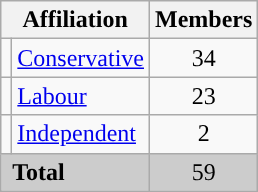<table class="wikitable">
<tr>
<th colspan="2">Affiliation</th>
<th>Members</th>
</tr>
<tr>
<td></td>
<td><a href='#'>Conservative</a></td>
<td style="text-align:center;">34</td>
</tr>
<tr>
<td></td>
<td><a href='#'>Labour</a></td>
<td style="text-align:center;">23</td>
</tr>
<tr>
<td></td>
<td><a href='#'>Independent</a></td>
<td style="text-align:center;">2</td>
</tr>
<tr style="background:#ccc;">
<td colspan="2"> <strong>Total</strong></td>
<td style="text-align:center;">59</td>
</tr>
</table>
